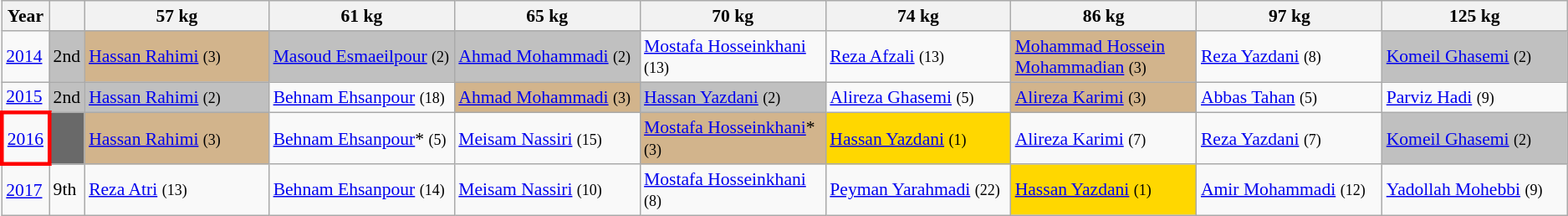<table class="wikitable" style="font-size: 90%">
<tr>
<th>Year</th>
<th></th>
<th width="12%">57 kg</th>
<th width="12%">61 kg</th>
<th width="12%">65 kg</th>
<th width="12%">70 kg</th>
<th width="12%">74 kg</th>
<th width="12%">86 kg</th>
<th width="12%">97 kg</th>
<th width="12%">125 kg</th>
</tr>
<tr>
<td><a href='#'>2014</a></td>
<td bgcolor="SILVER">2nd</td>
<td bgcolor="TAN"><a href='#'>Hassan Rahimi</a> <small>(3)</small></td>
<td bgcolor="SILVER"><a href='#'>Masoud Esmaeilpour</a> <small>(2)</small></td>
<td bgcolor="SILVER"><a href='#'>Ahmad Mohammadi</a> <small>(2)</small></td>
<td><a href='#'>Mostafa Hosseinkhani</a> <small>(13)</small></td>
<td><a href='#'>Reza Afzali</a> <small>(13)</small></td>
<td bgcolor="TAN"><a href='#'>Mohammad Hossein Mohammadian</a> <small>(3)</small></td>
<td><a href='#'>Reza Yazdani</a> <small>(8)</small></td>
<td bgcolor="SILVER"><a href='#'>Komeil Ghasemi</a> <small>(2)</small></td>
</tr>
<tr>
<td><a href='#'>2015</a></td>
<td bgcolor="SILVER">2nd</td>
<td bgcolor="SILVER"><a href='#'>Hassan Rahimi</a> <small>(2)</small></td>
<td><a href='#'>Behnam Ehsanpour</a> <small>(18)</small></td>
<td bgcolor="TAN"><a href='#'>Ahmad Mohammadi</a> <small>(3)</small></td>
<td bgcolor="SILVER"><a href='#'>Hassan Yazdani</a> <small>(2)</small></td>
<td><a href='#'>Alireza Ghasemi</a> <small>(5)</small></td>
<td bgcolor="TAN"><a href='#'>Alireza Karimi</a> <small>(3)</small></td>
<td><a href='#'>Abbas Tahan</a> <small>(5)</small></td>
<td><a href='#'>Parviz Hadi</a> <small>(9)</small></td>
</tr>
<tr>
<td style="border: 3px solid red"><a href='#'>2016</a></td>
<td bgcolor=DimGray></td>
<td bgcolor="TAN"><a href='#'>Hassan Rahimi</a> <small>(3)</small></td>
<td><a href='#'>Behnam Ehsanpour</a>* <small>(5)</small></td>
<td><a href='#'>Meisam Nassiri</a> <small>(15)</small></td>
<td bgcolor="TAN"><a href='#'>Mostafa Hosseinkhani</a>* <small>(3)</small></td>
<td bgcolor="GOLD"><a href='#'>Hassan Yazdani</a> <small>(1)</small></td>
<td><a href='#'>Alireza Karimi</a> <small>(7)</small></td>
<td><a href='#'>Reza Yazdani</a> <small>(7)</small></td>
<td bgcolor="SILVER"><a href='#'>Komeil Ghasemi</a> <small>(2)</small></td>
</tr>
<tr>
<td><a href='#'>2017</a></td>
<td>9th</td>
<td><a href='#'>Reza Atri</a> <small>(13)</small></td>
<td><a href='#'>Behnam Ehsanpour</a> <small>(14)</small></td>
<td><a href='#'>Meisam Nassiri</a>  <small>(10)</small></td>
<td><a href='#'>Mostafa Hosseinkhani</a> <small>(8)</small></td>
<td><a href='#'>Peyman Yarahmadi</a> <small>(22)</small></td>
<td bgcolor="GOLD"><a href='#'>Hassan Yazdani</a> <small>(1)</small></td>
<td><a href='#'>Amir Mohammadi</a> <small>(12)</small></td>
<td><a href='#'>Yadollah Mohebbi</a> <small>(9)</small></td>
</tr>
</table>
